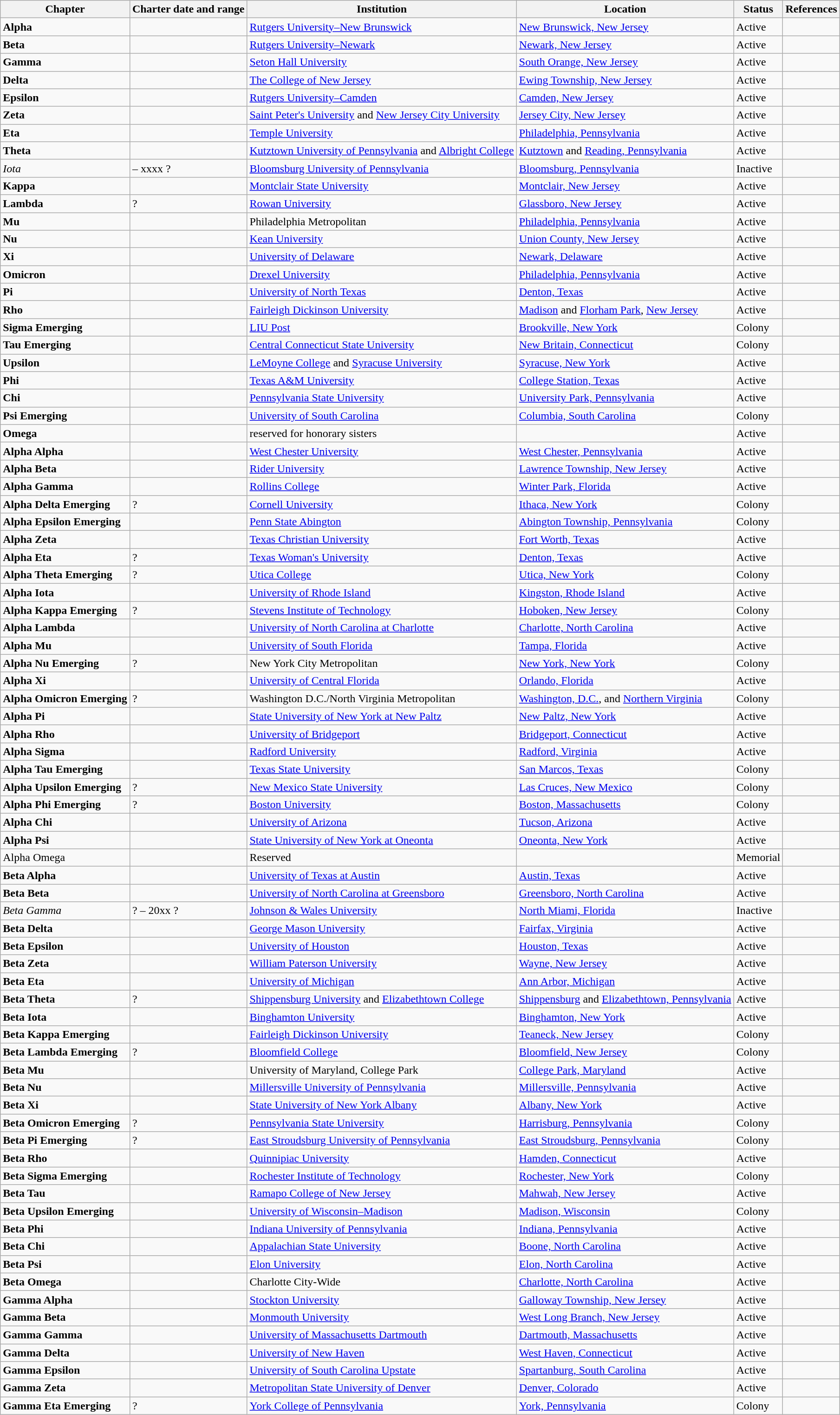<table class="wikitable sortable">
<tr>
<th>Chapter</th>
<th>Charter date and range</th>
<th>Institution</th>
<th>Location</th>
<th>Status</th>
<th>References</th>
</tr>
<tr>
<td><strong>Alpha</strong></td>
<td></td>
<td><a href='#'>Rutgers University–New Brunswick</a></td>
<td><a href='#'>New Brunswick, New Jersey</a></td>
<td>Active</td>
<td></td>
</tr>
<tr>
<td><strong>Beta</strong></td>
<td></td>
<td><a href='#'>Rutgers University–Newark</a></td>
<td><a href='#'>Newark, New Jersey</a></td>
<td>Active</td>
<td></td>
</tr>
<tr>
<td><strong>Gamma</strong></td>
<td></td>
<td><a href='#'>Seton Hall University</a></td>
<td><a href='#'>South Orange, New Jersey</a></td>
<td>Active</td>
<td></td>
</tr>
<tr>
<td><strong>Delta</strong></td>
<td></td>
<td><a href='#'>The College of New Jersey</a></td>
<td><a href='#'>Ewing Township, New Jersey</a></td>
<td>Active</td>
<td></td>
</tr>
<tr>
<td><strong>Epsilon</strong></td>
<td></td>
<td><a href='#'>Rutgers University–Camden</a></td>
<td><a href='#'>Camden, New Jersey</a></td>
<td>Active</td>
<td></td>
</tr>
<tr>
<td><strong>Zeta</strong></td>
<td></td>
<td><a href='#'>Saint Peter's University</a> and <a href='#'>New Jersey City University</a></td>
<td><a href='#'>Jersey City, New Jersey</a></td>
<td>Active</td>
<td></td>
</tr>
<tr>
<td><strong>Eta</strong></td>
<td></td>
<td><a href='#'>Temple University</a></td>
<td><a href='#'>Philadelphia, Pennsylvania</a></td>
<td>Active</td>
<td></td>
</tr>
<tr>
<td><strong>Theta</strong></td>
<td></td>
<td><a href='#'>Kutztown University of Pennsylvania</a> and <a href='#'>Albright College</a></td>
<td><a href='#'>Kutztown</a> and <a href='#'>Reading, Pennsylvania</a></td>
<td>Active</td>
<td></td>
</tr>
<tr>
<td><em>Iota</em></td>
<td> – xxxx ?</td>
<td><a href='#'>Bloomsburg University of Pennsylvania</a></td>
<td><a href='#'>Bloomsburg, Pennsylvania</a></td>
<td>Inactive</td>
<td></td>
</tr>
<tr>
<td><strong>Kappa</strong></td>
<td></td>
<td><a href='#'>Montclair State University</a></td>
<td><a href='#'>Montclair, New Jersey</a></td>
<td>Active</td>
<td></td>
</tr>
<tr>
<td><strong>Lambda</strong></td>
<td> ?</td>
<td><a href='#'>Rowan University</a></td>
<td><a href='#'>Glassboro, New Jersey</a></td>
<td>Active</td>
<td></td>
</tr>
<tr>
<td><strong>Mu</strong></td>
<td></td>
<td>Philadelphia Metropolitan</td>
<td><a href='#'>Philadelphia, Pennsylvania</a></td>
<td>Active</td>
<td></td>
</tr>
<tr>
<td><strong>Nu</strong></td>
<td></td>
<td><a href='#'>Kean University</a></td>
<td><a href='#'>Union County, New Jersey</a></td>
<td>Active</td>
<td></td>
</tr>
<tr>
<td><strong>Xi</strong></td>
<td></td>
<td><a href='#'>University of Delaware</a></td>
<td><a href='#'>Newark, Delaware</a></td>
<td>Active</td>
<td></td>
</tr>
<tr>
<td><strong>Omicron</strong></td>
<td></td>
<td><a href='#'>Drexel University</a></td>
<td><a href='#'>Philadelphia, Pennsylvania</a></td>
<td>Active</td>
<td></td>
</tr>
<tr>
<td><strong>Pi</strong></td>
<td></td>
<td><a href='#'>University of North Texas</a></td>
<td><a href='#'>Denton, Texas</a></td>
<td>Active</td>
<td></td>
</tr>
<tr>
<td><strong>Rho</strong></td>
<td></td>
<td><a href='#'>Fairleigh Dickinson University</a></td>
<td><a href='#'>Madison</a> and <a href='#'>Florham Park</a>, <a href='#'>New Jersey</a></td>
<td>Active</td>
<td></td>
</tr>
<tr>
<td><strong>Sigma Emerging</strong></td>
<td></td>
<td><a href='#'>LIU Post</a></td>
<td><a href='#'>Brookville, New York</a></td>
<td>Colony</td>
<td></td>
</tr>
<tr>
<td><strong>Tau Emerging</strong></td>
<td></td>
<td><a href='#'>Central Connecticut State University</a></td>
<td><a href='#'>New Britain, Connecticut</a></td>
<td>Colony</td>
<td></td>
</tr>
<tr>
<td><strong>Upsilon</strong></td>
<td></td>
<td><a href='#'>LeMoyne College</a> and <a href='#'>Syracuse University</a></td>
<td><a href='#'>Syracuse, New York</a></td>
<td>Active</td>
<td></td>
</tr>
<tr>
<td><strong>Phi</strong></td>
<td></td>
<td><a href='#'>Texas A&M University</a></td>
<td><a href='#'>College Station, Texas</a></td>
<td>Active</td>
<td></td>
</tr>
<tr>
<td><strong>Chi</strong></td>
<td></td>
<td><a href='#'>Pennsylvania State University</a></td>
<td><a href='#'>University Park, Pennsylvania</a></td>
<td>Active</td>
<td></td>
</tr>
<tr>
<td><strong>Psi Emerging</strong></td>
<td></td>
<td><a href='#'>University of South Carolina</a></td>
<td><a href='#'>Columbia, South Carolina</a></td>
<td>Colony</td>
<td></td>
</tr>
<tr>
<td><strong>Omega</strong></td>
<td></td>
<td>reserved for honorary sisters</td>
<td></td>
<td>Active</td>
<td></td>
</tr>
<tr>
<td><strong>Alpha Alpha</strong></td>
<td></td>
<td><a href='#'>West Chester University</a></td>
<td><a href='#'>West Chester, Pennsylvania</a></td>
<td>Active</td>
<td></td>
</tr>
<tr>
<td><strong>Alpha Beta</strong></td>
<td></td>
<td><a href='#'>Rider University</a></td>
<td><a href='#'>Lawrence Township, New Jersey</a></td>
<td>Active</td>
<td></td>
</tr>
<tr>
<td><strong>Alpha Gamma</strong></td>
<td></td>
<td><a href='#'>Rollins College</a></td>
<td><a href='#'>Winter Park, Florida</a></td>
<td>Active</td>
<td></td>
</tr>
<tr>
<td><strong>Alpha Delta Emerging</strong></td>
<td> ?</td>
<td><a href='#'>Cornell University</a></td>
<td><a href='#'>Ithaca, New York</a></td>
<td>Colony</td>
<td></td>
</tr>
<tr>
<td><strong>Alpha Epsilon Emerging</strong></td>
<td></td>
<td><a href='#'>Penn State Abington</a></td>
<td><a href='#'>Abington Township, Pennsylvania</a></td>
<td>Colony</td>
<td></td>
</tr>
<tr>
<td><strong>Alpha Zeta</strong></td>
<td></td>
<td><a href='#'>Texas Christian University</a></td>
<td><a href='#'>Fort Worth, Texas</a></td>
<td>Active</td>
<td></td>
</tr>
<tr>
<td><strong>Alpha Eta</strong></td>
<td> ?</td>
<td><a href='#'>Texas Woman's University</a></td>
<td><a href='#'>Denton, Texas</a></td>
<td>Active</td>
<td></td>
</tr>
<tr>
<td><strong>Alpha Theta Emerging</strong></td>
<td> ?</td>
<td><a href='#'>Utica College</a></td>
<td><a href='#'>Utica, New York</a></td>
<td>Colony</td>
<td></td>
</tr>
<tr>
<td><strong>Alpha Iota</strong></td>
<td></td>
<td><a href='#'>University of Rhode Island</a></td>
<td><a href='#'>Kingston, Rhode Island</a></td>
<td>Active</td>
<td></td>
</tr>
<tr>
<td><strong>Alpha Kappa Emerging</strong></td>
<td> ?</td>
<td><a href='#'>Stevens Institute of Technology</a></td>
<td><a href='#'>Hoboken, New Jersey</a></td>
<td>Colony</td>
<td></td>
</tr>
<tr>
<td><strong>Alpha Lambda</strong></td>
<td></td>
<td><a href='#'>University of North Carolina at Charlotte</a></td>
<td><a href='#'>Charlotte, North Carolina</a></td>
<td>Active</td>
<td></td>
</tr>
<tr>
<td><strong>Alpha Mu</strong></td>
<td></td>
<td><a href='#'>University of South Florida</a></td>
<td><a href='#'>Tampa, Florida</a></td>
<td>Active</td>
<td></td>
</tr>
<tr>
<td><strong>Alpha Nu Emerging</strong></td>
<td> ?</td>
<td>New York City Metropolitan</td>
<td><a href='#'>New York, New York</a></td>
<td>Colony</td>
<td></td>
</tr>
<tr>
<td><strong>Alpha Xi</strong></td>
<td></td>
<td><a href='#'>University of Central Florida</a></td>
<td><a href='#'>Orlando, Florida</a></td>
<td>Active</td>
<td></td>
</tr>
<tr>
<td><strong>Alpha Omicron Emerging</strong></td>
<td> ?</td>
<td>Washington D.C./North Virginia Metropolitan</td>
<td><a href='#'>Washington, D.C.</a>, and <a href='#'>Northern Virginia</a></td>
<td>Colony</td>
<td></td>
</tr>
<tr>
<td><strong>Alpha Pi</strong></td>
<td></td>
<td><a href='#'>State University of New York at New Paltz</a></td>
<td><a href='#'>New Paltz, New York</a></td>
<td>Active</td>
<td></td>
</tr>
<tr>
<td><strong>Alpha Rho</strong></td>
<td></td>
<td><a href='#'>University of Bridgeport</a></td>
<td><a href='#'>Bridgeport, Connecticut</a></td>
<td>Active</td>
<td></td>
</tr>
<tr>
<td><strong>Alpha Sigma</strong></td>
<td></td>
<td><a href='#'>Radford University</a></td>
<td><a href='#'>Radford, Virginia</a></td>
<td>Active</td>
<td></td>
</tr>
<tr>
<td><strong>Alpha Tau Emerging</strong></td>
<td></td>
<td><a href='#'>Texas State University</a></td>
<td><a href='#'>San Marcos, Texas</a></td>
<td>Colony</td>
<td></td>
</tr>
<tr>
<td><strong>Alpha Upsilon Emerging</strong></td>
<td> ?</td>
<td><a href='#'>New Mexico State University</a></td>
<td><a href='#'>Las Cruces, New Mexico</a></td>
<td>Colony</td>
<td></td>
</tr>
<tr>
<td><strong>Alpha Phi Emerging</strong></td>
<td> ?</td>
<td><a href='#'>Boston University</a></td>
<td><a href='#'>Boston, Massachusetts</a></td>
<td>Colony</td>
<td></td>
</tr>
<tr>
<td><strong>Alpha Chi</strong></td>
<td></td>
<td><a href='#'>University of Arizona</a></td>
<td><a href='#'>Tucson, Arizona</a></td>
<td>Active</td>
<td></td>
</tr>
<tr>
<td><strong>Alpha Psi</strong></td>
<td></td>
<td><a href='#'>State University of New York at Oneonta</a></td>
<td><a href='#'>Oneonta, New York</a></td>
<td>Active</td>
<td></td>
</tr>
<tr>
<td>Alpha Omega</td>
<td></td>
<td>Reserved</td>
<td></td>
<td>Memorial</td>
<td></td>
</tr>
<tr>
<td><strong>Beta Alpha</strong></td>
<td></td>
<td><a href='#'>University of Texas at Austin</a></td>
<td><a href='#'>Austin, Texas</a></td>
<td>Active</td>
<td></td>
</tr>
<tr>
<td><strong>Beta Beta</strong></td>
<td></td>
<td><a href='#'>University of North Carolina at Greensboro</a></td>
<td><a href='#'>Greensboro, North Carolina</a></td>
<td>Active</td>
<td></td>
</tr>
<tr>
<td><em>Beta Gamma</em></td>
<td> ? – 20xx ?</td>
<td><a href='#'>Johnson & Wales University</a></td>
<td><a href='#'>North Miami, Florida</a></td>
<td>Inactive</td>
<td></td>
</tr>
<tr>
<td><strong>Beta Delta</strong></td>
<td></td>
<td><a href='#'>George Mason University</a></td>
<td><a href='#'>Fairfax, Virginia</a></td>
<td>Active</td>
<td></td>
</tr>
<tr>
<td><strong>Beta Epsilon</strong></td>
<td></td>
<td><a href='#'>University of Houston</a></td>
<td><a href='#'>Houston, Texas</a></td>
<td>Active</td>
<td></td>
</tr>
<tr>
<td><strong>Beta Zeta</strong></td>
<td></td>
<td><a href='#'>William Paterson University</a></td>
<td><a href='#'>Wayne, New Jersey</a></td>
<td>Active</td>
<td></td>
</tr>
<tr>
<td><strong>Beta Eta</strong></td>
<td></td>
<td><a href='#'>University of Michigan</a></td>
<td><a href='#'>Ann Arbor, Michigan</a></td>
<td>Active</td>
<td></td>
</tr>
<tr>
<td><strong>Beta Theta</strong></td>
<td> ?</td>
<td><a href='#'>Shippensburg University</a> and <a href='#'>Elizabethtown College</a></td>
<td><a href='#'>Shippensburg</a> and <a href='#'>Elizabethtown, Pennsylvania</a></td>
<td>Active</td>
<td></td>
</tr>
<tr>
<td><strong>Beta Iota</strong></td>
<td></td>
<td><a href='#'>Binghamton University</a></td>
<td><a href='#'>Binghamton, New York</a></td>
<td>Active</td>
<td></td>
</tr>
<tr>
<td><strong>Beta Kappa Emerging</strong></td>
<td></td>
<td><a href='#'>Fairleigh Dickinson University</a></td>
<td><a href='#'>Teaneck, New Jersey</a></td>
<td>Colony</td>
<td></td>
</tr>
<tr>
<td><strong>Beta Lambda Emerging</strong></td>
<td> ?</td>
<td><a href='#'>Bloomfield College</a></td>
<td><a href='#'>Bloomfield, New Jersey</a></td>
<td>Colony</td>
<td></td>
</tr>
<tr>
<td><strong>Beta Mu</strong></td>
<td></td>
<td>University of Maryland, College Park</td>
<td><a href='#'>College Park, Maryland</a></td>
<td>Active</td>
<td></td>
</tr>
<tr>
<td><strong>Beta Nu</strong></td>
<td></td>
<td><a href='#'>Millersville University of Pennsylvania</a></td>
<td><a href='#'>Millersville, Pennsylvania</a></td>
<td>Active</td>
<td></td>
</tr>
<tr>
<td><strong>Beta Xi</strong></td>
<td></td>
<td><a href='#'>State University of New York Albany</a></td>
<td><a href='#'>Albany, New York</a></td>
<td>Active</td>
<td></td>
</tr>
<tr>
<td><strong>Beta Omicron Emerging</strong></td>
<td> ?</td>
<td><a href='#'>Pennsylvania State University</a></td>
<td><a href='#'>Harrisburg, Pennsylvania</a></td>
<td>Colony</td>
<td></td>
</tr>
<tr>
<td><strong>Beta Pi Emerging</strong></td>
<td> ?</td>
<td><a href='#'>East Stroudsburg University of Pennsylvania</a></td>
<td><a href='#'>East Stroudsburg, Pennsylvania</a></td>
<td>Colony</td>
<td></td>
</tr>
<tr>
<td><strong>Beta Rho</strong></td>
<td></td>
<td><a href='#'>Quinnipiac University</a></td>
<td><a href='#'>Hamden, Connecticut</a></td>
<td>Active</td>
<td></td>
</tr>
<tr>
<td><strong>Beta Sigma Emerging</strong></td>
<td></td>
<td><a href='#'>Rochester Institute of Technology</a></td>
<td><a href='#'>Rochester, New York</a></td>
<td>Colony</td>
<td></td>
</tr>
<tr>
<td><strong>Beta Tau</strong></td>
<td></td>
<td><a href='#'>Ramapo College of New Jersey</a></td>
<td><a href='#'>Mahwah, New Jersey</a></td>
<td>Active</td>
<td></td>
</tr>
<tr>
<td><strong>Beta Upsilon Emerging</strong></td>
<td></td>
<td><a href='#'>University of Wisconsin–Madison</a></td>
<td><a href='#'>Madison, Wisconsin</a></td>
<td>Colony</td>
<td></td>
</tr>
<tr>
<td><strong>Beta Phi</strong></td>
<td></td>
<td><a href='#'>Indiana University of Pennsylvania</a></td>
<td><a href='#'>Indiana, Pennsylvania</a></td>
<td>Active</td>
<td></td>
</tr>
<tr>
<td><strong>Beta Chi</strong></td>
<td></td>
<td><a href='#'>Appalachian State University</a></td>
<td><a href='#'>Boone, North Carolina</a></td>
<td>Active</td>
<td></td>
</tr>
<tr>
<td><strong>Beta Psi</strong></td>
<td></td>
<td><a href='#'>Elon University</a></td>
<td><a href='#'>Elon, North Carolina</a></td>
<td>Active</td>
<td></td>
</tr>
<tr>
<td><strong>Beta Omega</strong></td>
<td></td>
<td>Charlotte City-Wide</td>
<td><a href='#'>Charlotte, North Carolina</a></td>
<td>Active</td>
<td></td>
</tr>
<tr>
<td><strong>Gamma Alpha</strong></td>
<td></td>
<td><a href='#'>Stockton University</a></td>
<td><a href='#'>Galloway Township, New Jersey</a></td>
<td>Active</td>
<td></td>
</tr>
<tr>
<td><strong>Gamma Beta</strong></td>
<td></td>
<td><a href='#'>Monmouth University</a></td>
<td><a href='#'>West Long Branch, New Jersey</a></td>
<td>Active</td>
<td></td>
</tr>
<tr>
<td><strong>Gamma Gamma</strong></td>
<td></td>
<td><a href='#'>University of Massachusetts Dartmouth</a></td>
<td><a href='#'>Dartmouth, Massachusetts</a></td>
<td>Active</td>
<td></td>
</tr>
<tr>
<td><strong>Gamma Delta</strong></td>
<td></td>
<td><a href='#'>University of New Haven</a></td>
<td><a href='#'>West Haven, Connecticut</a></td>
<td>Active</td>
<td></td>
</tr>
<tr>
<td><strong>Gamma Epsilon</strong></td>
<td></td>
<td><a href='#'>University of South Carolina Upstate</a></td>
<td><a href='#'>Spartanburg, South Carolina</a></td>
<td>Active</td>
<td></td>
</tr>
<tr>
<td><strong>Gamma Zeta</strong></td>
<td></td>
<td><a href='#'>Metropolitan State University of Denver</a></td>
<td><a href='#'>Denver, Colorado</a></td>
<td>Active</td>
<td></td>
</tr>
<tr>
<td><strong>Gamma Eta Emerging</strong></td>
<td> ?</td>
<td><a href='#'>York College of Pennsylvania</a></td>
<td><a href='#'>York, Pennsylvania</a></td>
<td>Colony</td>
<td></td>
</tr>
</table>
